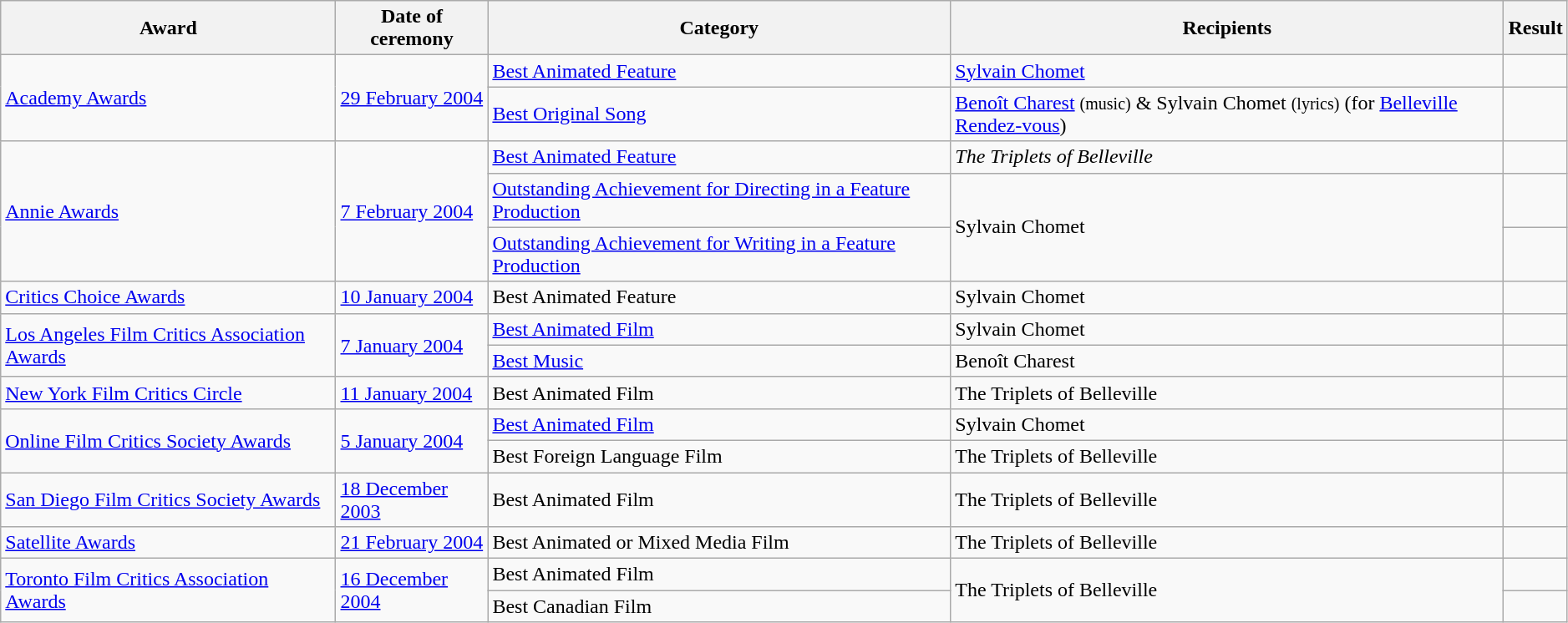<table class="wikitable sortable plainrowheaders" style="width: 99%;">
<tr>
<th scope="col">Award</th>
<th scope="col">Date of ceremony</th>
<th scope="col">Category</th>
<th scope="col">Recipients</th>
<th scope="col">Result</th>
</tr>
<tr>
<td rowspan="2"><a href='#'>Academy Awards</a></td>
<td rowspan="2"><a href='#'>29 February 2004</a></td>
<td><a href='#'>Best Animated Feature</a></td>
<td><a href='#'>Sylvain Chomet</a></td>
<td></td>
</tr>
<tr>
<td><a href='#'>Best Original Song</a></td>
<td><a href='#'>Benoît Charest</a> <small>(music)</small> & Sylvain Chomet <small>(lyrics)</small> (for <a href='#'>Belleville Rendez-vous</a>)</td>
<td></td>
</tr>
<tr>
<td rowspan="3"><a href='#'>Annie Awards</a></td>
<td rowspan="3"><a href='#'>7 February 2004</a></td>
<td><a href='#'>Best Animated Feature</a></td>
<td><em>The Triplets of Belleville</em></td>
<td></td>
</tr>
<tr>
<td><a href='#'>Outstanding Achievement for Directing in a Feature Production</a></td>
<td rowspan="2">Sylvain Chomet</td>
<td></td>
</tr>
<tr>
<td><a href='#'>Outstanding Achievement for Writing in a Feature Production</a></td>
<td></td>
</tr>
<tr>
<td><a href='#'>Critics Choice Awards</a></td>
<td><a href='#'>10 January 2004</a></td>
<td>Best Animated Feature</td>
<td>Sylvain Chomet</td>
<td></td>
</tr>
<tr>
<td rowspan="2"><a href='#'>Los Angeles Film Critics Association Awards</a></td>
<td rowspan="2"><a href='#'>7 January 2004</a></td>
<td><a href='#'>Best Animated Film</a></td>
<td>Sylvain Chomet</td>
<td></td>
</tr>
<tr>
<td><a href='#'>Best Music</a></td>
<td>Benoît Charest</td>
<td></td>
</tr>
<tr>
<td><a href='#'>New York Film Critics Circle</a></td>
<td><a href='#'>11 January 2004</a></td>
<td>Best Animated Film</td>
<td>The Triplets of Belleville</td>
<td></td>
</tr>
<tr>
<td rowspan="2"><a href='#'>Online Film Critics Society Awards</a></td>
<td rowspan="2"><a href='#'>5 January 2004</a></td>
<td><a href='#'>Best Animated Film</a></td>
<td>Sylvain Chomet</td>
<td></td>
</tr>
<tr>
<td>Best Foreign Language Film</td>
<td>The Triplets of Belleville</td>
<td></td>
</tr>
<tr>
<td><a href='#'>San Diego Film Critics Society Awards</a></td>
<td><a href='#'>18 December 2003</a></td>
<td>Best Animated Film</td>
<td>The Triplets of Belleville</td>
<td></td>
</tr>
<tr>
<td><a href='#'>Satellite Awards</a></td>
<td><a href='#'>21 February 2004</a></td>
<td>Best Animated or Mixed Media Film</td>
<td>The Triplets of Belleville</td>
<td></td>
</tr>
<tr>
<td rowspan="2"><a href='#'>Toronto Film Critics Association Awards</a></td>
<td rowspan="2"><a href='#'>16 December 2004</a></td>
<td>Best Animated Film</td>
<td rowspan="2">The Triplets of Belleville</td>
<td></td>
</tr>
<tr>
<td>Best Canadian Film</td>
<td></td>
</tr>
</table>
